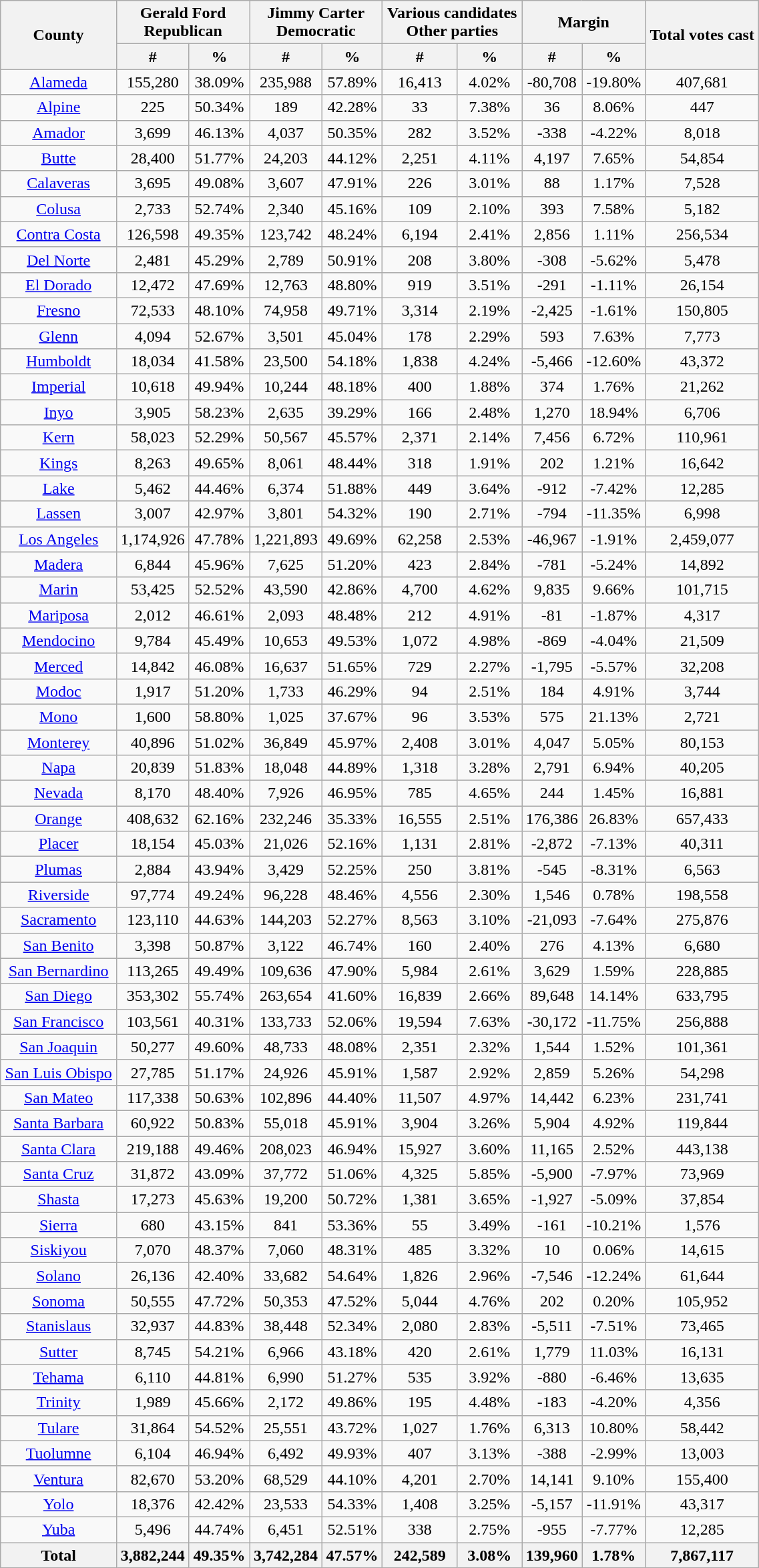<table width="60%"  class="wikitable sortable" style="text-align:center">
<tr>
<th style="text-align:center;" rowspan="2">County</th>
<th style="text-align:center;" colspan="2">Gerald Ford<br>Republican</th>
<th style="text-align:center;" colspan="2">Jimmy Carter<br>Democratic</th>
<th style="text-align:center;" colspan="2">Various candidates<br>Other parties</th>
<th style="text-align:center;" colspan="2">Margin</th>
<th style="text-align:center;" rowspan="2">Total votes cast</th>
</tr>
<tr>
<th style="text-align:center;" data-sort-type="number">#</th>
<th style="text-align:center;" data-sort-type="number">%</th>
<th style="text-align:center;" data-sort-type="number">#</th>
<th style="text-align:center;" data-sort-type="number">%</th>
<th style="text-align:center;" data-sort-type="number">#</th>
<th style="text-align:center;" data-sort-type="number">%</th>
<th style="text-align:center;" data-sort-type="number">#</th>
<th style="text-align:center;" data-sort-type="number">%</th>
</tr>
<tr style="text-align:center;">
<td><a href='#'>Alameda</a></td>
<td>155,280</td>
<td>38.09%</td>
<td>235,988</td>
<td>57.89%</td>
<td>16,413</td>
<td>4.02%</td>
<td>-80,708</td>
<td>-19.80%</td>
<td>407,681</td>
</tr>
<tr style="text-align:center;">
<td><a href='#'>Alpine</a></td>
<td>225</td>
<td>50.34%</td>
<td>189</td>
<td>42.28%</td>
<td>33</td>
<td>7.38%</td>
<td>36</td>
<td>8.06%</td>
<td>447</td>
</tr>
<tr style="text-align:center;">
<td><a href='#'>Amador</a></td>
<td>3,699</td>
<td>46.13%</td>
<td>4,037</td>
<td>50.35%</td>
<td>282</td>
<td>3.52%</td>
<td>-338</td>
<td>-4.22%</td>
<td>8,018</td>
</tr>
<tr style="text-align:center;">
<td><a href='#'>Butte</a></td>
<td>28,400</td>
<td>51.77%</td>
<td>24,203</td>
<td>44.12%</td>
<td>2,251</td>
<td>4.11%</td>
<td>4,197</td>
<td>7.65%</td>
<td>54,854</td>
</tr>
<tr style="text-align:center;">
<td><a href='#'>Calaveras</a></td>
<td>3,695</td>
<td>49.08%</td>
<td>3,607</td>
<td>47.91%</td>
<td>226</td>
<td>3.01%</td>
<td>88</td>
<td>1.17%</td>
<td>7,528</td>
</tr>
<tr style="text-align:center;">
<td><a href='#'>Colusa</a></td>
<td>2,733</td>
<td>52.74%</td>
<td>2,340</td>
<td>45.16%</td>
<td>109</td>
<td>2.10%</td>
<td>393</td>
<td>7.58%</td>
<td>5,182</td>
</tr>
<tr style="text-align:center;">
<td><a href='#'>Contra Costa</a></td>
<td>126,598</td>
<td>49.35%</td>
<td>123,742</td>
<td>48.24%</td>
<td>6,194</td>
<td>2.41%</td>
<td>2,856</td>
<td>1.11%</td>
<td>256,534</td>
</tr>
<tr style="text-align:center;">
<td><a href='#'>Del Norte</a></td>
<td>2,481</td>
<td>45.29%</td>
<td>2,789</td>
<td>50.91%</td>
<td>208</td>
<td>3.80%</td>
<td>-308</td>
<td>-5.62%</td>
<td>5,478</td>
</tr>
<tr style="text-align:center;">
<td><a href='#'>El Dorado</a></td>
<td>12,472</td>
<td>47.69%</td>
<td>12,763</td>
<td>48.80%</td>
<td>919</td>
<td>3.51%</td>
<td>-291</td>
<td>-1.11%</td>
<td>26,154</td>
</tr>
<tr style="text-align:center;">
<td><a href='#'>Fresno</a></td>
<td>72,533</td>
<td>48.10%</td>
<td>74,958</td>
<td>49.71%</td>
<td>3,314</td>
<td>2.19%</td>
<td>-2,425</td>
<td>-1.61%</td>
<td>150,805</td>
</tr>
<tr style="text-align:center;">
<td><a href='#'>Glenn</a></td>
<td>4,094</td>
<td>52.67%</td>
<td>3,501</td>
<td>45.04%</td>
<td>178</td>
<td>2.29%</td>
<td>593</td>
<td>7.63%</td>
<td>7,773</td>
</tr>
<tr style="text-align:center;">
<td><a href='#'>Humboldt</a></td>
<td>18,034</td>
<td>41.58%</td>
<td>23,500</td>
<td>54.18%</td>
<td>1,838</td>
<td>4.24%</td>
<td>-5,466</td>
<td>-12.60%</td>
<td>43,372</td>
</tr>
<tr style="text-align:center;">
<td><a href='#'>Imperial</a></td>
<td>10,618</td>
<td>49.94%</td>
<td>10,244</td>
<td>48.18%</td>
<td>400</td>
<td>1.88%</td>
<td>374</td>
<td>1.76%</td>
<td>21,262</td>
</tr>
<tr style="text-align:center;">
<td><a href='#'>Inyo</a></td>
<td>3,905</td>
<td>58.23%</td>
<td>2,635</td>
<td>39.29%</td>
<td>166</td>
<td>2.48%</td>
<td>1,270</td>
<td>18.94%</td>
<td>6,706</td>
</tr>
<tr style="text-align:center;">
<td><a href='#'>Kern</a></td>
<td>58,023</td>
<td>52.29%</td>
<td>50,567</td>
<td>45.57%</td>
<td>2,371</td>
<td>2.14%</td>
<td>7,456</td>
<td>6.72%</td>
<td>110,961</td>
</tr>
<tr style="text-align:center;">
<td><a href='#'>Kings</a></td>
<td>8,263</td>
<td>49.65%</td>
<td>8,061</td>
<td>48.44%</td>
<td>318</td>
<td>1.91%</td>
<td>202</td>
<td>1.21%</td>
<td>16,642</td>
</tr>
<tr style="text-align:center;">
<td><a href='#'>Lake</a></td>
<td>5,462</td>
<td>44.46%</td>
<td>6,374</td>
<td>51.88%</td>
<td>449</td>
<td>3.64%</td>
<td>-912</td>
<td>-7.42%</td>
<td>12,285</td>
</tr>
<tr style="text-align:center;">
<td><a href='#'>Lassen</a></td>
<td>3,007</td>
<td>42.97%</td>
<td>3,801</td>
<td>54.32%</td>
<td>190</td>
<td>2.71%</td>
<td>-794</td>
<td>-11.35%</td>
<td>6,998</td>
</tr>
<tr style="text-align:center;">
<td><a href='#'>Los Angeles</a></td>
<td>1,174,926</td>
<td>47.78%</td>
<td>1,221,893</td>
<td>49.69%</td>
<td>62,258</td>
<td>2.53%</td>
<td>-46,967</td>
<td>-1.91%</td>
<td>2,459,077</td>
</tr>
<tr style="text-align:center;">
<td><a href='#'>Madera</a></td>
<td>6,844</td>
<td>45.96%</td>
<td>7,625</td>
<td>51.20%</td>
<td>423</td>
<td>2.84%</td>
<td>-781</td>
<td>-5.24%</td>
<td>14,892</td>
</tr>
<tr style="text-align:center;">
<td><a href='#'>Marin</a></td>
<td>53,425</td>
<td>52.52%</td>
<td>43,590</td>
<td>42.86%</td>
<td>4,700</td>
<td>4.62%</td>
<td>9,835</td>
<td>9.66%</td>
<td>101,715</td>
</tr>
<tr style="text-align:center;">
<td><a href='#'>Mariposa</a></td>
<td>2,012</td>
<td>46.61%</td>
<td>2,093</td>
<td>48.48%</td>
<td>212</td>
<td>4.91%</td>
<td>-81</td>
<td>-1.87%</td>
<td>4,317</td>
</tr>
<tr style="text-align:center;">
<td><a href='#'>Mendocino</a></td>
<td>9,784</td>
<td>45.49%</td>
<td>10,653</td>
<td>49.53%</td>
<td>1,072</td>
<td>4.98%</td>
<td>-869</td>
<td>-4.04%</td>
<td>21,509</td>
</tr>
<tr style="text-align:center;">
<td><a href='#'>Merced</a></td>
<td>14,842</td>
<td>46.08%</td>
<td>16,637</td>
<td>51.65%</td>
<td>729</td>
<td>2.27%</td>
<td>-1,795</td>
<td>-5.57%</td>
<td>32,208</td>
</tr>
<tr style="text-align:center;">
<td><a href='#'>Modoc</a></td>
<td>1,917</td>
<td>51.20%</td>
<td>1,733</td>
<td>46.29%</td>
<td>94</td>
<td>2.51%</td>
<td>184</td>
<td>4.91%</td>
<td>3,744</td>
</tr>
<tr style="text-align:center;">
<td><a href='#'>Mono</a></td>
<td>1,600</td>
<td>58.80%</td>
<td>1,025</td>
<td>37.67%</td>
<td>96</td>
<td>3.53%</td>
<td>575</td>
<td>21.13%</td>
<td>2,721</td>
</tr>
<tr style="text-align:center;">
<td><a href='#'>Monterey</a></td>
<td>40,896</td>
<td>51.02%</td>
<td>36,849</td>
<td>45.97%</td>
<td>2,408</td>
<td>3.01%</td>
<td>4,047</td>
<td>5.05%</td>
<td>80,153</td>
</tr>
<tr style="text-align:center;">
<td><a href='#'>Napa</a></td>
<td>20,839</td>
<td>51.83%</td>
<td>18,048</td>
<td>44.89%</td>
<td>1,318</td>
<td>3.28%</td>
<td>2,791</td>
<td>6.94%</td>
<td>40,205</td>
</tr>
<tr style="text-align:center;">
<td><a href='#'>Nevada</a></td>
<td>8,170</td>
<td>48.40%</td>
<td>7,926</td>
<td>46.95%</td>
<td>785</td>
<td>4.65%</td>
<td>244</td>
<td>1.45%</td>
<td>16,881</td>
</tr>
<tr style="text-align:center;">
<td><a href='#'>Orange</a></td>
<td>408,632</td>
<td>62.16%</td>
<td>232,246</td>
<td>35.33%</td>
<td>16,555</td>
<td>2.51%</td>
<td>176,386</td>
<td>26.83%</td>
<td>657,433</td>
</tr>
<tr style="text-align:center;">
<td><a href='#'>Placer</a></td>
<td>18,154</td>
<td>45.03%</td>
<td>21,026</td>
<td>52.16%</td>
<td>1,131</td>
<td>2.81%</td>
<td>-2,872</td>
<td>-7.13%</td>
<td>40,311</td>
</tr>
<tr style="text-align:center;">
<td><a href='#'>Plumas</a></td>
<td>2,884</td>
<td>43.94%</td>
<td>3,429</td>
<td>52.25%</td>
<td>250</td>
<td>3.81%</td>
<td>-545</td>
<td>-8.31%</td>
<td>6,563</td>
</tr>
<tr style="text-align:center;">
<td><a href='#'>Riverside</a></td>
<td>97,774</td>
<td>49.24%</td>
<td>96,228</td>
<td>48.46%</td>
<td>4,556</td>
<td>2.30%</td>
<td>1,546</td>
<td>0.78%</td>
<td>198,558</td>
</tr>
<tr style="text-align:center;">
<td><a href='#'>Sacramento</a></td>
<td>123,110</td>
<td>44.63%</td>
<td>144,203</td>
<td>52.27%</td>
<td>8,563</td>
<td>3.10%</td>
<td>-21,093</td>
<td>-7.64%</td>
<td>275,876</td>
</tr>
<tr style="text-align:center;">
<td><a href='#'>San Benito</a></td>
<td>3,398</td>
<td>50.87%</td>
<td>3,122</td>
<td>46.74%</td>
<td>160</td>
<td>2.40%</td>
<td>276</td>
<td>4.13%</td>
<td>6,680</td>
</tr>
<tr style="text-align:center;">
<td><a href='#'>San Bernardino</a></td>
<td>113,265</td>
<td>49.49%</td>
<td>109,636</td>
<td>47.90%</td>
<td>5,984</td>
<td>2.61%</td>
<td>3,629</td>
<td>1.59%</td>
<td>228,885</td>
</tr>
<tr style="text-align:center;">
<td><a href='#'>San Diego</a></td>
<td>353,302</td>
<td>55.74%</td>
<td>263,654</td>
<td>41.60%</td>
<td>16,839</td>
<td>2.66%</td>
<td>89,648</td>
<td>14.14%</td>
<td>633,795</td>
</tr>
<tr style="text-align:center;">
<td><a href='#'>San Francisco</a></td>
<td>103,561</td>
<td>40.31%</td>
<td>133,733</td>
<td>52.06%</td>
<td>19,594</td>
<td>7.63%</td>
<td>-30,172</td>
<td>-11.75%</td>
<td>256,888</td>
</tr>
<tr style="text-align:center;">
<td><a href='#'>San Joaquin</a></td>
<td>50,277</td>
<td>49.60%</td>
<td>48,733</td>
<td>48.08%</td>
<td>2,351</td>
<td>2.32%</td>
<td>1,544</td>
<td>1.52%</td>
<td>101,361</td>
</tr>
<tr style="text-align:center;">
<td><a href='#'>San Luis Obispo</a></td>
<td>27,785</td>
<td>51.17%</td>
<td>24,926</td>
<td>45.91%</td>
<td>1,587</td>
<td>2.92%</td>
<td>2,859</td>
<td>5.26%</td>
<td>54,298</td>
</tr>
<tr style="text-align:center;">
<td><a href='#'>San Mateo</a></td>
<td>117,338</td>
<td>50.63%</td>
<td>102,896</td>
<td>44.40%</td>
<td>11,507</td>
<td>4.97%</td>
<td>14,442</td>
<td>6.23%</td>
<td>231,741</td>
</tr>
<tr style="text-align:center;">
<td><a href='#'>Santa Barbara</a></td>
<td>60,922</td>
<td>50.83%</td>
<td>55,018</td>
<td>45.91%</td>
<td>3,904</td>
<td>3.26%</td>
<td>5,904</td>
<td>4.92%</td>
<td>119,844</td>
</tr>
<tr style="text-align:center;">
<td><a href='#'>Santa Clara</a></td>
<td>219,188</td>
<td>49.46%</td>
<td>208,023</td>
<td>46.94%</td>
<td>15,927</td>
<td>3.60%</td>
<td>11,165</td>
<td>2.52%</td>
<td>443,138</td>
</tr>
<tr style="text-align:center;">
<td><a href='#'>Santa Cruz</a></td>
<td>31,872</td>
<td>43.09%</td>
<td>37,772</td>
<td>51.06%</td>
<td>4,325</td>
<td>5.85%</td>
<td>-5,900</td>
<td>-7.97%</td>
<td>73,969</td>
</tr>
<tr style="text-align:center;">
<td><a href='#'>Shasta</a></td>
<td>17,273</td>
<td>45.63%</td>
<td>19,200</td>
<td>50.72%</td>
<td>1,381</td>
<td>3.65%</td>
<td>-1,927</td>
<td>-5.09%</td>
<td>37,854</td>
</tr>
<tr style="text-align:center;">
<td><a href='#'>Sierra</a></td>
<td>680</td>
<td>43.15%</td>
<td>841</td>
<td>53.36%</td>
<td>55</td>
<td>3.49%</td>
<td>-161</td>
<td>-10.21%</td>
<td>1,576</td>
</tr>
<tr style="text-align:center;">
<td><a href='#'>Siskiyou</a></td>
<td>7,070</td>
<td>48.37%</td>
<td>7,060</td>
<td>48.31%</td>
<td>485</td>
<td>3.32%</td>
<td>10</td>
<td>0.06%</td>
<td>14,615</td>
</tr>
<tr style="text-align:center;">
<td><a href='#'>Solano</a></td>
<td>26,136</td>
<td>42.40%</td>
<td>33,682</td>
<td>54.64%</td>
<td>1,826</td>
<td>2.96%</td>
<td>-7,546</td>
<td>-12.24%</td>
<td>61,644</td>
</tr>
<tr style="text-align:center;">
<td><a href='#'>Sonoma</a></td>
<td>50,555</td>
<td>47.72%</td>
<td>50,353</td>
<td>47.52%</td>
<td>5,044</td>
<td>4.76%</td>
<td>202</td>
<td>0.20%</td>
<td>105,952</td>
</tr>
<tr style="text-align:center;">
<td><a href='#'>Stanislaus</a></td>
<td>32,937</td>
<td>44.83%</td>
<td>38,448</td>
<td>52.34%</td>
<td>2,080</td>
<td>2.83%</td>
<td>-5,511</td>
<td>-7.51%</td>
<td>73,465</td>
</tr>
<tr style="text-align:center;">
<td><a href='#'>Sutter</a></td>
<td>8,745</td>
<td>54.21%</td>
<td>6,966</td>
<td>43.18%</td>
<td>420</td>
<td>2.61%</td>
<td>1,779</td>
<td>11.03%</td>
<td>16,131</td>
</tr>
<tr style="text-align:center;">
<td><a href='#'>Tehama</a></td>
<td>6,110</td>
<td>44.81%</td>
<td>6,990</td>
<td>51.27%</td>
<td>535</td>
<td>3.92%</td>
<td>-880</td>
<td>-6.46%</td>
<td>13,635</td>
</tr>
<tr style="text-align:center;">
<td><a href='#'>Trinity</a></td>
<td>1,989</td>
<td>45.66%</td>
<td>2,172</td>
<td>49.86%</td>
<td>195</td>
<td>4.48%</td>
<td>-183</td>
<td>-4.20%</td>
<td>4,356</td>
</tr>
<tr style="text-align:center;">
<td><a href='#'>Tulare</a></td>
<td>31,864</td>
<td>54.52%</td>
<td>25,551</td>
<td>43.72%</td>
<td>1,027</td>
<td>1.76%</td>
<td>6,313</td>
<td>10.80%</td>
<td>58,442</td>
</tr>
<tr style="text-align:center;">
<td><a href='#'>Tuolumne</a></td>
<td>6,104</td>
<td>46.94%</td>
<td>6,492</td>
<td>49.93%</td>
<td>407</td>
<td>3.13%</td>
<td>-388</td>
<td>-2.99%</td>
<td>13,003</td>
</tr>
<tr style="text-align:center;">
<td><a href='#'>Ventura</a></td>
<td>82,670</td>
<td>53.20%</td>
<td>68,529</td>
<td>44.10%</td>
<td>4,201</td>
<td>2.70%</td>
<td>14,141</td>
<td>9.10%</td>
<td>155,400</td>
</tr>
<tr style="text-align:center;">
<td><a href='#'>Yolo</a></td>
<td>18,376</td>
<td>42.42%</td>
<td>23,533</td>
<td>54.33%</td>
<td>1,408</td>
<td>3.25%</td>
<td>-5,157</td>
<td>-11.91%</td>
<td>43,317</td>
</tr>
<tr style="text-align:center;">
<td><a href='#'>Yuba</a></td>
<td>5,496</td>
<td>44.74%</td>
<td>6,451</td>
<td>52.51%</td>
<td>338</td>
<td>2.75%</td>
<td>-955</td>
<td>-7.77%</td>
<td>12,285</td>
</tr>
<tr>
<th>Total</th>
<th>3,882,244</th>
<th>49.35%</th>
<th>3,742,284</th>
<th>47.57%</th>
<th>242,589</th>
<th>3.08%</th>
<th>139,960</th>
<th>1.78%</th>
<th>7,867,117</th>
</tr>
</table>
